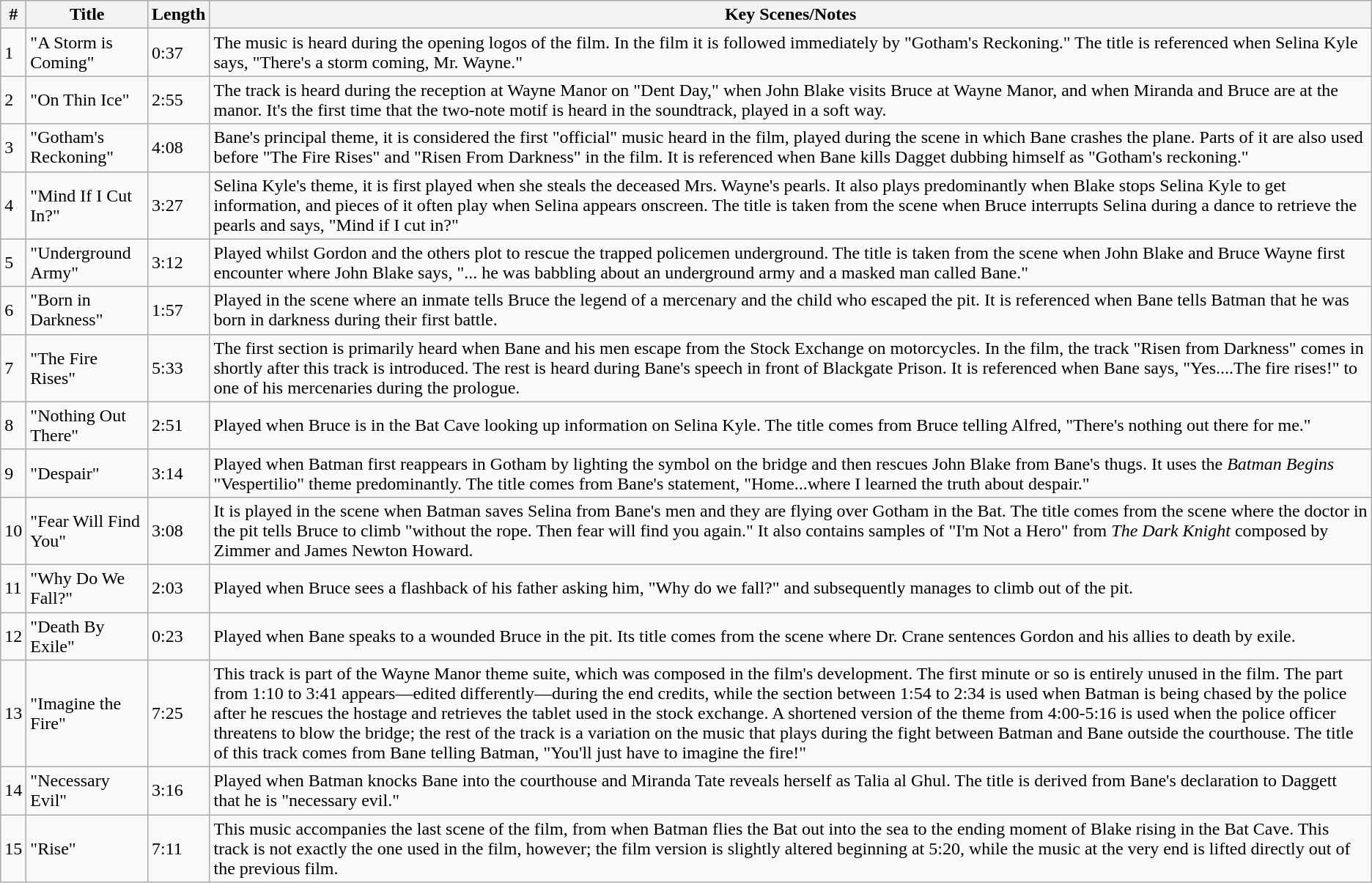<table class="wikitable">
<tr>
<th style="text-align:center;">#</th>
<th style="text-align:center;">Title</th>
<th style="text-align:center;">Length</th>
<th style="text-align:center;">Key Scenes/Notes</th>
</tr>
<tr>
<td>1</td>
<td>"A Storm is Coming"</td>
<td>0:37</td>
<td>The music is heard during the opening logos of the film. In the film it is followed immediately by "Gotham's Reckoning." The title is referenced when Selina Kyle says, "There's a storm coming, Mr. Wayne."</td>
</tr>
<tr>
<td>2</td>
<td>"On Thin Ice"</td>
<td>2:55</td>
<td>The track is heard during the reception at Wayne Manor on "Dent Day," when John Blake visits Bruce at Wayne Manor, and when Miranda and Bruce are at the manor. It's the first time that the two-note motif is heard in the soundtrack, played in a soft way.</td>
</tr>
<tr>
<td>3</td>
<td>"Gotham's Reckoning"</td>
<td>4:08</td>
<td>Bane's principal theme, it is considered the first "official" music heard in the film, played during the scene in which Bane crashes the plane. Parts of it are also used before "The Fire Rises" and "Risen From Darkness" in the film. It is referenced when Bane kills Dagget dubbing himself as "Gotham's reckoning."</td>
</tr>
<tr>
<td>4</td>
<td>"Mind If I Cut In?"</td>
<td>3:27</td>
<td>Selina Kyle's theme, it is first played when she steals the deceased Mrs. Wayne's pearls. It also plays predominantly when Blake stops Selina Kyle to get information, and pieces of it often play when Selina appears onscreen. The title is taken from the scene when Bruce interrupts Selina during a dance to retrieve the pearls and says, "Mind if I cut in?"</td>
</tr>
<tr>
<td>5</td>
<td>"Underground Army"</td>
<td>3:12</td>
<td>Played whilst Gordon and the others plot to rescue the trapped policemen underground. The title is taken from the scene when John Blake and Bruce Wayne first encounter where John Blake says, "... he was babbling about an underground army and a masked man called Bane."</td>
</tr>
<tr>
<td>6</td>
<td>"Born in Darkness"</td>
<td>1:57</td>
<td>Played in the scene where an inmate tells Bruce the legend of a mercenary and the child who escaped the pit. It is referenced when Bane tells Batman that he was born in darkness during their first battle.</td>
</tr>
<tr>
<td>7</td>
<td>"The Fire Rises"</td>
<td>5:33</td>
<td>The first section is primarily heard when Bane and his men escape from the Stock Exchange on motorcycles. In the film, the track "Risen from Darkness" comes in shortly after this track is introduced. The rest is heard during Bane's speech in front of Blackgate Prison. It is referenced when Bane says, "Yes....The fire rises!" to one of his mercenaries during the prologue.</td>
</tr>
<tr>
<td>8</td>
<td>"Nothing Out There"</td>
<td>2:51</td>
<td>Played when Bruce is in the Bat Cave looking up information on Selina Kyle. The title comes from Bruce telling Alfred, "There's nothing out there for me."</td>
</tr>
<tr>
<td>9</td>
<td>"Despair"</td>
<td>3:14</td>
<td>Played when Batman first reappears in Gotham by lighting the symbol on the bridge and then rescues John Blake from Bane's thugs. It uses the <em>Batman Begins</em> "Vespertilio" theme predominantly. The title comes from Bane's statement, "Home...where I learned the truth about despair."</td>
</tr>
<tr>
<td>10</td>
<td>"Fear Will Find You"</td>
<td>3:08</td>
<td>It is played in the scene when Batman saves Selina from Bane's men and they are flying over Gotham in the Bat. The title comes from the scene where the doctor in the pit tells Bruce to climb "without the rope. Then fear will find you again." It also contains samples of "I'm Not a Hero" from <em>The Dark Knight</em> composed by Zimmer and James Newton Howard.</td>
</tr>
<tr>
<td>11</td>
<td>"Why Do We Fall?"</td>
<td>2:03</td>
<td>Played when Bruce sees a flashback of his father asking him, "Why do we fall?" and subsequently manages to climb out of the pit.</td>
</tr>
<tr>
<td>12</td>
<td>"Death By Exile"</td>
<td>0:23</td>
<td>Played when Bane speaks to a wounded Bruce in the pit. Its title comes from the scene where Dr. Crane sentences Gordon and his allies to death by exile.</td>
</tr>
<tr>
<td>13</td>
<td>"Imagine the Fire"</td>
<td>7:25</td>
<td>This track is part of the Wayne Manor theme suite, which was composed in the film's development. The first minute or so is entirely unused in the film. The part from 1:10 to 3:41 appears—edited differently—during the end credits, while the section between 1:54 to 2:34 is used when Batman is being chased by the police after he rescues the hostage and retrieves the tablet used in the stock exchange. A shortened version of the theme from 4:00-5:16 is used when the police officer threatens to blow the bridge; the rest of the track is a variation on the music that plays during the fight between Batman and Bane outside the courthouse. The title of this track comes from Bane telling Batman, "You'll just have to imagine the fire!"</td>
</tr>
<tr>
<td>14</td>
<td>"Necessary Evil"</td>
<td>3:16</td>
<td>Played when Batman knocks Bane into the courthouse and Miranda Tate reveals herself as Talia al Ghul. The title is derived from Bane's declaration to Daggett that he is "necessary evil."</td>
</tr>
<tr>
<td>15</td>
<td>"Rise"</td>
<td>7:11</td>
<td>This music accompanies the last scene of the film, from when Batman flies the Bat out into the sea to the ending moment of Blake rising in the Bat Cave. This track is not exactly the one used in the film, however; the film version is slightly altered beginning at 5:20, while the music at the very end is lifted directly out of the previous film.</td>
</tr>
</table>
